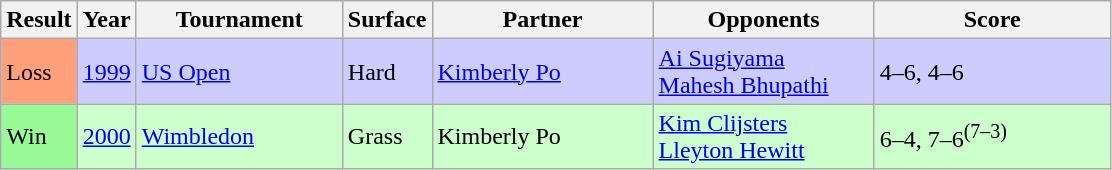<table class="sortable wikitable">
<tr>
<th style="width:40px">Result</th>
<th style="width:30px">Year</th>
<th style="width:130px">Tournament</th>
<th style="width:50px">Surface</th>
<th style="width:140px">Partner</th>
<th style="width:140px">Opponents</th>
<th style="width:150px" class="unsortable">Score</th>
</tr>
<tr style="background:#ccccff;">
<td style="background:#ffa07a;">Loss</td>
<td><a href='#'>1999</a></td>
<td><a href='#'>US Open</a></td>
<td>Hard</td>
<td> <a href='#'>Kimberly Po</a></td>
<td> <a href='#'>Ai Sugiyama</a><br> <a href='#'>Mahesh Bhupathi</a></td>
<td>4–6, 4–6</td>
</tr>
<tr style="background:#ccffcc;">
<td style="background:#98fb98;">Win</td>
<td><a href='#'>2000</a></td>
<td><a href='#'>Wimbledon</a></td>
<td>Grass</td>
<td> Kimberly Po</td>
<td> <a href='#'>Kim Clijsters</a><br> <a href='#'>Lleyton Hewitt</a></td>
<td>6–4, 7–6<sup>(7–3)</sup></td>
</tr>
</table>
